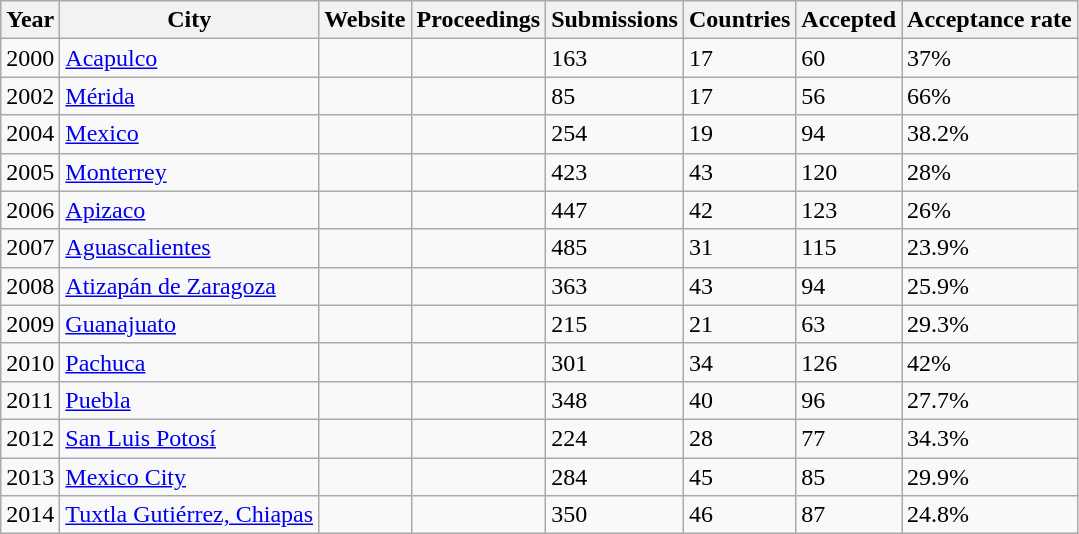<table class="wikitable">
<tr>
<th>Year</th>
<th>City</th>
<th>Website</th>
<th>Proceedings</th>
<th>Submissions</th>
<th>Countries</th>
<th>Accepted</th>
<th>Acceptance rate</th>
</tr>
<tr>
<td>2000</td>
<td><a href='#'>Acapulco</a></td>
<td></td>
<td></td>
<td>163</td>
<td>17</td>
<td>60</td>
<td>37%</td>
</tr>
<tr>
<td>2002</td>
<td><a href='#'>Mérida</a></td>
<td></td>
<td></td>
<td>85</td>
<td>17</td>
<td>56</td>
<td>66%</td>
</tr>
<tr>
<td>2004</td>
<td><a href='#'>Mexico</a></td>
<td></td>
<td></td>
<td>254</td>
<td>19</td>
<td>94</td>
<td>38.2%</td>
</tr>
<tr>
<td>2005</td>
<td><a href='#'>Monterrey</a></td>
<td></td>
<td></td>
<td>423</td>
<td>43</td>
<td>120</td>
<td>28%</td>
</tr>
<tr>
<td>2006</td>
<td><a href='#'>Apizaco</a></td>
<td></td>
<td></td>
<td>447</td>
<td>42</td>
<td>123</td>
<td>26%</td>
</tr>
<tr>
<td>2007</td>
<td><a href='#'>Aguascalientes</a></td>
<td></td>
<td></td>
<td>485</td>
<td>31</td>
<td>115</td>
<td>23.9%</td>
</tr>
<tr>
<td>2008</td>
<td><a href='#'>Atizapán de Zaragoza</a></td>
<td></td>
<td></td>
<td>363</td>
<td>43</td>
<td>94</td>
<td>25.9%</td>
</tr>
<tr>
<td>2009</td>
<td><a href='#'>Guanajuato</a></td>
<td></td>
<td></td>
<td>215</td>
<td>21</td>
<td>63</td>
<td>29.3%</td>
</tr>
<tr>
<td>2010</td>
<td><a href='#'>Pachuca</a></td>
<td></td>
<td></td>
<td>301</td>
<td>34</td>
<td>126</td>
<td>42%</td>
</tr>
<tr>
<td>2011</td>
<td><a href='#'>Puebla</a></td>
<td></td>
<td></td>
<td>348</td>
<td>40</td>
<td>96</td>
<td>27.7%</td>
</tr>
<tr>
<td>2012</td>
<td><a href='#'>San Luis Potosí</a></td>
<td></td>
<td></td>
<td>224</td>
<td>28</td>
<td>77</td>
<td>34.3%</td>
</tr>
<tr>
<td>2013</td>
<td><a href='#'>Mexico City</a></td>
<td></td>
<td></td>
<td>284</td>
<td>45</td>
<td>85</td>
<td>29.9%</td>
</tr>
<tr>
<td>2014</td>
<td><a href='#'>Tuxtla Gutiérrez, Chiapas</a></td>
<td></td>
<td></td>
<td>350</td>
<td>46</td>
<td>87</td>
<td>24.8%</td>
</tr>
</table>
